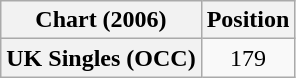<table class="wikitable plainrowheaders" style="text-align:center">
<tr>
<th scope="col">Chart (2006)</th>
<th scope="col">Position</th>
</tr>
<tr>
<th scope="row">UK Singles (OCC)</th>
<td>179</td>
</tr>
</table>
